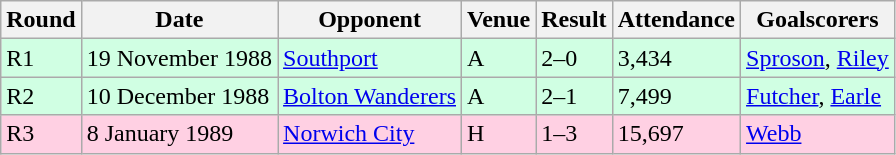<table class="wikitable">
<tr>
<th>Round</th>
<th>Date</th>
<th>Opponent</th>
<th>Venue</th>
<th>Result</th>
<th>Attendance</th>
<th>Goalscorers</th>
</tr>
<tr style="background-color: #d0ffe3;">
<td>R1</td>
<td>19 November 1988</td>
<td><a href='#'>Southport</a></td>
<td>A</td>
<td>2–0</td>
<td>3,434</td>
<td><a href='#'>Sproson</a>, <a href='#'>Riley</a></td>
</tr>
<tr style="background-color: #d0ffe3;">
<td>R2</td>
<td>10 December 1988</td>
<td><a href='#'>Bolton Wanderers</a></td>
<td>A</td>
<td>2–1</td>
<td>7,499</td>
<td><a href='#'>Futcher</a>, <a href='#'>Earle</a></td>
</tr>
<tr style="background-color: #ffd0e3;">
<td>R3</td>
<td>8 January 1989</td>
<td><a href='#'>Norwich City</a></td>
<td>H</td>
<td>1–3</td>
<td>15,697</td>
<td><a href='#'>Webb</a></td>
</tr>
</table>
